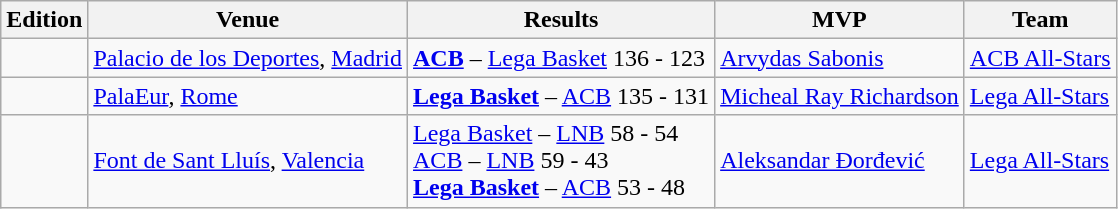<table class="wikitable">
<tr>
<th>Edition</th>
<th>Venue</th>
<th>Results</th>
<th>MVP</th>
<th>Team</th>
</tr>
<tr>
<td></td>
<td><a href='#'>Palacio de los Deportes</a>, <a href='#'>Madrid</a></td>
<td> <strong><a href='#'>ACB</a></strong> –  <a href='#'>Lega Basket</a> 136 - 123</td>
<td> <a href='#'>Arvydas Sabonis</a></td>
<td><a href='#'>ACB All-Stars</a></td>
</tr>
<tr>
<td></td>
<td><a href='#'>PalaEur</a>, <a href='#'>Rome</a></td>
<td> <strong><a href='#'>Lega Basket</a></strong> –  <a href='#'>ACB</a> 135 - 131</td>
<td> <a href='#'>Micheal Ray Richardson</a></td>
<td><a href='#'>Lega All-Stars</a></td>
</tr>
<tr>
<td></td>
<td><a href='#'>Font de Sant Lluís</a>, <a href='#'>Valencia</a></td>
<td> <a href='#'>Lega Basket</a> –  <a href='#'>LNB</a> 58 - 54<br> <a href='#'>ACB</a> –  <a href='#'>LNB</a> 59 - 43<br> <strong><a href='#'>Lega Basket</a></strong> –  <a href='#'>ACB</a> 53 - 48</td>
<td> <a href='#'>Aleksandar Đorđević</a></td>
<td><a href='#'>Lega All-Stars</a></td>
</tr>
</table>
